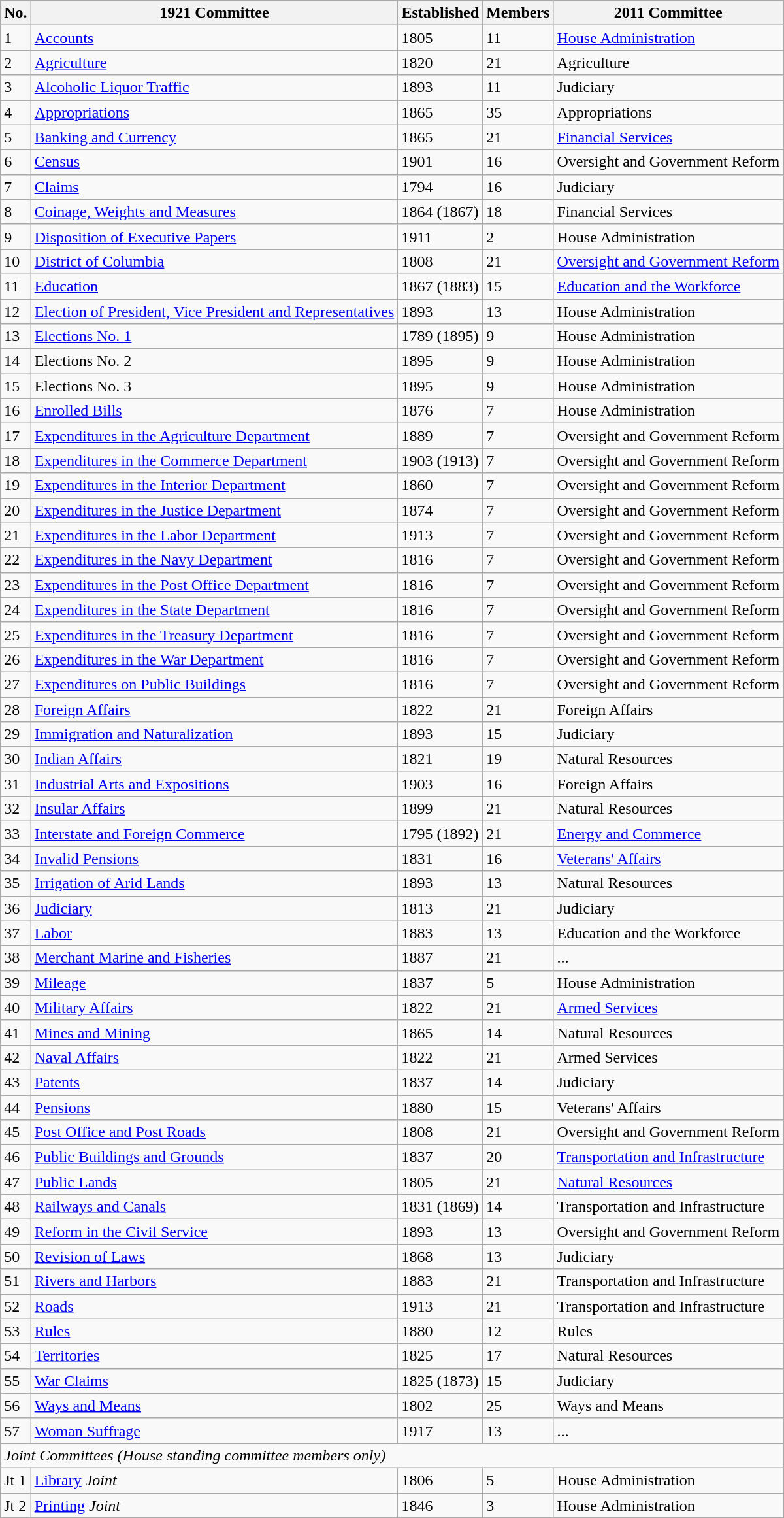<table class="wikitable sortable">
<tr valign=bottom>
<th>No.</th>
<th>1921 Committee</th>
<th>Established</th>
<th>Members</th>
<th>2011 Committee</th>
</tr>
<tr>
<td>1</td>
<td><a href='#'>Accounts</a></td>
<td>1805</td>
<td>11</td>
<td><a href='#'>House Administration</a></td>
</tr>
<tr>
<td>2</td>
<td><a href='#'>Agriculture</a></td>
<td>1820</td>
<td>21</td>
<td>Agriculture</td>
</tr>
<tr>
<td>3</td>
<td><a href='#'>Alcoholic Liquor Traffic</a></td>
<td>1893</td>
<td>11</td>
<td>Judiciary</td>
</tr>
<tr>
<td>4</td>
<td><a href='#'>Appropriations</a></td>
<td>1865</td>
<td>35</td>
<td>Appropriations</td>
</tr>
<tr>
<td>5</td>
<td><a href='#'>Banking and Currency</a></td>
<td>1865</td>
<td>21</td>
<td><a href='#'>Financial Services</a></td>
</tr>
<tr>
<td>6</td>
<td><a href='#'>Census</a></td>
<td>1901</td>
<td>16</td>
<td>Oversight and Government Reform</td>
</tr>
<tr>
<td>7</td>
<td><a href='#'>Claims</a></td>
<td>1794</td>
<td>16</td>
<td>Judiciary</td>
</tr>
<tr>
<td>8</td>
<td><a href='#'>Coinage, Weights and Measures</a></td>
<td>1864 (1867)</td>
<td>18</td>
<td>Financial Services</td>
</tr>
<tr>
<td>9</td>
<td><a href='#'>Disposition of Executive Papers</a></td>
<td>1911</td>
<td>2</td>
<td>House Administration</td>
</tr>
<tr>
<td>10</td>
<td><a href='#'>District of Columbia</a></td>
<td>1808</td>
<td>21</td>
<td><a href='#'>Oversight and Government Reform</a></td>
</tr>
<tr>
<td>11</td>
<td><a href='#'>Education</a></td>
<td>1867 (1883)</td>
<td>15</td>
<td><a href='#'>Education and the Workforce</a></td>
</tr>
<tr>
<td>12</td>
<td><a href='#'>Election of President, Vice President and Representatives</a></td>
<td>1893</td>
<td>13</td>
<td>House Administration</td>
</tr>
<tr>
<td>13</td>
<td><a href='#'>Elections No. 1</a></td>
<td>1789 (1895)</td>
<td>9</td>
<td>House Administration</td>
</tr>
<tr>
<td>14</td>
<td>Elections No. 2</td>
<td>1895</td>
<td>9</td>
<td>House Administration</td>
</tr>
<tr>
<td>15</td>
<td>Elections No. 3</td>
<td>1895</td>
<td>9</td>
<td>House Administration</td>
</tr>
<tr>
<td>16</td>
<td><a href='#'>Enrolled Bills</a></td>
<td>1876</td>
<td>7</td>
<td>House Administration</td>
</tr>
<tr>
<td>17</td>
<td><a href='#'>Expenditures in the Agriculture Department</a></td>
<td>1889</td>
<td>7</td>
<td>Oversight and Government Reform</td>
</tr>
<tr>
<td>18</td>
<td><a href='#'>Expenditures in the Commerce Department</a></td>
<td>1903 (1913)</td>
<td>7</td>
<td>Oversight and Government Reform</td>
</tr>
<tr>
<td>19</td>
<td><a href='#'>Expenditures in the Interior Department</a></td>
<td>1860</td>
<td>7</td>
<td>Oversight and Government Reform</td>
</tr>
<tr>
<td>20</td>
<td><a href='#'>Expenditures in the Justice Department</a></td>
<td>1874</td>
<td>7</td>
<td>Oversight and Government Reform</td>
</tr>
<tr>
<td>21</td>
<td><a href='#'>Expenditures in the Labor Department</a></td>
<td>1913</td>
<td>7</td>
<td>Oversight and Government Reform</td>
</tr>
<tr>
<td>22</td>
<td><a href='#'>Expenditures in the Navy Department</a></td>
<td>1816</td>
<td>7</td>
<td>Oversight and Government Reform</td>
</tr>
<tr>
<td>23</td>
<td><a href='#'>Expenditures in the Post Office Department</a></td>
<td>1816</td>
<td>7</td>
<td>Oversight and Government Reform</td>
</tr>
<tr>
<td>24</td>
<td><a href='#'>Expenditures in the State Department</a></td>
<td>1816</td>
<td>7</td>
<td>Oversight and Government Reform</td>
</tr>
<tr>
<td>25</td>
<td><a href='#'>Expenditures in the Treasury Department</a></td>
<td>1816</td>
<td>7</td>
<td>Oversight and Government Reform</td>
</tr>
<tr>
<td>26</td>
<td><a href='#'>Expenditures in the War Department</a></td>
<td>1816</td>
<td>7</td>
<td>Oversight and Government Reform</td>
</tr>
<tr>
<td>27</td>
<td><a href='#'>Expenditures on Public Buildings</a></td>
<td>1816</td>
<td>7</td>
<td>Oversight and Government Reform</td>
</tr>
<tr>
<td>28</td>
<td><a href='#'>Foreign Affairs</a></td>
<td>1822</td>
<td>21</td>
<td>Foreign Affairs</td>
</tr>
<tr>
<td>29</td>
<td><a href='#'>Immigration and Naturalization</a></td>
<td>1893</td>
<td>15</td>
<td>Judiciary</td>
</tr>
<tr>
<td>30</td>
<td><a href='#'>Indian Affairs</a></td>
<td>1821</td>
<td>19</td>
<td>Natural Resources</td>
</tr>
<tr>
<td>31</td>
<td><a href='#'>Industrial Arts and Expositions</a></td>
<td>1903</td>
<td>16</td>
<td>Foreign Affairs</td>
</tr>
<tr>
<td>32</td>
<td><a href='#'>Insular Affairs</a></td>
<td>1899</td>
<td>21</td>
<td>Natural Resources</td>
</tr>
<tr>
<td>33</td>
<td><a href='#'>Interstate and Foreign Commerce</a></td>
<td>1795 (1892)</td>
<td>21</td>
<td><a href='#'>Energy and Commerce</a></td>
</tr>
<tr>
<td>34</td>
<td><a href='#'>Invalid Pensions</a></td>
<td>1831</td>
<td>16</td>
<td><a href='#'>Veterans' Affairs</a></td>
</tr>
<tr>
<td>35</td>
<td><a href='#'>Irrigation of Arid Lands</a></td>
<td>1893</td>
<td>13</td>
<td>Natural Resources</td>
</tr>
<tr>
<td>36</td>
<td><a href='#'>Judiciary</a></td>
<td>1813</td>
<td>21</td>
<td>Judiciary</td>
</tr>
<tr>
<td>37</td>
<td><a href='#'>Labor</a></td>
<td>1883</td>
<td>13</td>
<td>Education and the Workforce</td>
</tr>
<tr>
<td>38</td>
<td><a href='#'>Merchant Marine and Fisheries</a></td>
<td>1887</td>
<td>21</td>
<td>...</td>
</tr>
<tr>
<td>39</td>
<td><a href='#'>Mileage</a></td>
<td>1837</td>
<td>5</td>
<td>House Administration</td>
</tr>
<tr>
<td>40</td>
<td><a href='#'>Military Affairs</a></td>
<td>1822</td>
<td>21</td>
<td><a href='#'>Armed Services</a></td>
</tr>
<tr>
<td>41</td>
<td><a href='#'>Mines and Mining</a></td>
<td>1865</td>
<td>14</td>
<td>Natural Resources</td>
</tr>
<tr>
<td>42</td>
<td><a href='#'>Naval Affairs</a></td>
<td>1822</td>
<td>21</td>
<td>Armed Services</td>
</tr>
<tr>
<td>43</td>
<td><a href='#'>Patents</a></td>
<td>1837</td>
<td>14</td>
<td>Judiciary</td>
</tr>
<tr>
<td>44</td>
<td><a href='#'>Pensions</a></td>
<td>1880</td>
<td>15</td>
<td>Veterans' Affairs</td>
</tr>
<tr>
<td>45</td>
<td><a href='#'>Post Office and Post Roads</a></td>
<td>1808</td>
<td>21</td>
<td>Oversight and Government Reform</td>
</tr>
<tr>
<td>46</td>
<td><a href='#'>Public Buildings and Grounds</a></td>
<td>1837</td>
<td>20</td>
<td><a href='#'>Transportation and Infrastructure</a></td>
</tr>
<tr>
<td>47</td>
<td><a href='#'>Public Lands</a></td>
<td>1805</td>
<td>21</td>
<td><a href='#'>Natural Resources</a></td>
</tr>
<tr>
<td>48</td>
<td><a href='#'>Railways and Canals</a></td>
<td>1831 (1869)</td>
<td>14</td>
<td>Transportation and Infrastructure</td>
</tr>
<tr>
<td>49</td>
<td><a href='#'>Reform in the Civil Service</a></td>
<td>1893</td>
<td>13</td>
<td>Oversight and Government Reform</td>
</tr>
<tr>
<td>50</td>
<td><a href='#'>Revision of Laws</a></td>
<td>1868</td>
<td>13</td>
<td>Judiciary</td>
</tr>
<tr>
<td>51</td>
<td><a href='#'>Rivers and Harbors</a></td>
<td>1883</td>
<td>21</td>
<td>Transportation and Infrastructure</td>
</tr>
<tr>
<td>52</td>
<td><a href='#'>Roads</a></td>
<td>1913</td>
<td>21</td>
<td>Transportation and Infrastructure</td>
</tr>
<tr>
<td>53</td>
<td><a href='#'>Rules</a></td>
<td>1880</td>
<td>12</td>
<td>Rules</td>
</tr>
<tr>
<td>54</td>
<td><a href='#'>Territories</a></td>
<td>1825</td>
<td>17</td>
<td>Natural Resources</td>
</tr>
<tr>
<td>55</td>
<td><a href='#'>War Claims</a></td>
<td>1825 (1873)</td>
<td>15</td>
<td>Judiciary</td>
</tr>
<tr>
<td>56</td>
<td><a href='#'>Ways and Means</a></td>
<td>1802</td>
<td>25</td>
<td>Ways and Means</td>
</tr>
<tr>
<td>57</td>
<td><a href='#'>Woman Suffrage</a></td>
<td>1917</td>
<td>13</td>
<td>...</td>
</tr>
<tr>
<td colspan="5"><em>Joint Committees (House standing committee members only)</em></td>
</tr>
<tr>
<td>Jt 1</td>
<td><a href='#'>Library</a> <em>Joint</em></td>
<td>1806</td>
<td>5</td>
<td>House Administration</td>
</tr>
<tr>
<td>Jt 2</td>
<td><a href='#'>Printing</a> <em>Joint</em></td>
<td>1846</td>
<td>3</td>
<td>House Administration</td>
</tr>
<tr>
</tr>
</table>
